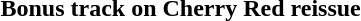<table class="collapsible collapsed" border="0" style="margin-right:20.45em">
<tr>
<th style="width:100%; text-align:left;">Bonus track on Cherry Red reissue</th>
<th></th>
</tr>
<tr>
<td colspan="2"><br></td>
</tr>
</table>
